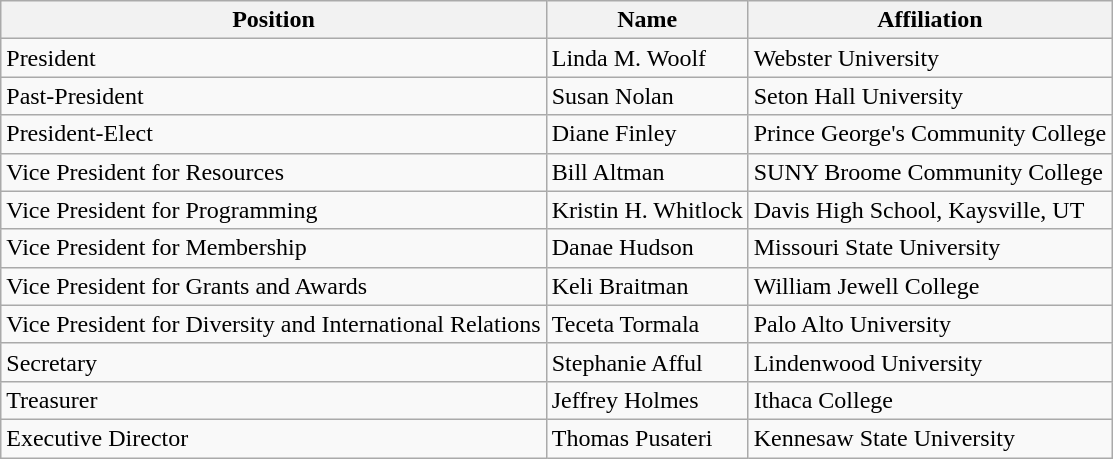<table class="wikitable">
<tr>
<th>Position</th>
<th>Name</th>
<th>Affiliation</th>
</tr>
<tr>
<td>President</td>
<td>Linda M. Woolf</td>
<td>Webster University</td>
</tr>
<tr>
<td>Past-President</td>
<td>Susan Nolan</td>
<td>Seton Hall University</td>
</tr>
<tr>
<td>President-Elect</td>
<td>Diane Finley</td>
<td>Prince George's Community College</td>
</tr>
<tr>
<td>Vice President for Resources</td>
<td>Bill Altman</td>
<td>SUNY Broome Community College</td>
</tr>
<tr>
<td>Vice President for Programming</td>
<td>Kristin H. Whitlock</td>
<td>Davis High School, Kaysville, UT</td>
</tr>
<tr>
<td>Vice President for Membership</td>
<td>Danae Hudson</td>
<td>Missouri State University</td>
</tr>
<tr>
<td>Vice President for Grants and Awards</td>
<td>Keli Braitman</td>
<td>William Jewell College</td>
</tr>
<tr>
<td>Vice President for Diversity and International Relations</td>
<td>Teceta Tormala</td>
<td>Palo Alto University</td>
</tr>
<tr>
<td>Secretary</td>
<td>Stephanie Afful</td>
<td>Lindenwood University</td>
</tr>
<tr>
<td>Treasurer</td>
<td>Jeffrey Holmes</td>
<td>Ithaca College</td>
</tr>
<tr>
<td>Executive Director</td>
<td>Thomas Pusateri</td>
<td>Kennesaw State University</td>
</tr>
</table>
